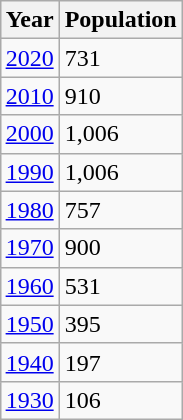<table class="wikitable" align="right" style="margin-left: 1em">
<tr>
<th>Year</th>
<th>Population</th>
</tr>
<tr>
<td><a href='#'>2020</a></td>
<td>731</td>
</tr>
<tr>
<td><a href='#'>2010</a></td>
<td>910</td>
</tr>
<tr>
<td><a href='#'>2000</a></td>
<td>1,006</td>
</tr>
<tr>
<td><a href='#'>1990</a></td>
<td>1,006</td>
</tr>
<tr>
<td><a href='#'>1980</a></td>
<td>757</td>
</tr>
<tr>
<td><a href='#'>1970</a></td>
<td>900</td>
</tr>
<tr>
<td><a href='#'>1960</a></td>
<td>531</td>
</tr>
<tr>
<td><a href='#'>1950</a></td>
<td>395</td>
</tr>
<tr>
<td><a href='#'>1940</a></td>
<td>197</td>
</tr>
<tr>
<td><a href='#'>1930</a></td>
<td>106</td>
</tr>
</table>
